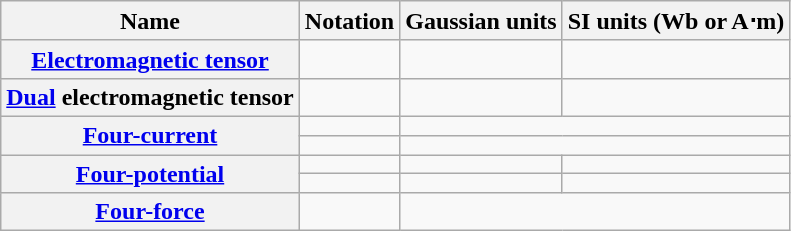<table class="wikitable">
<tr>
<th>Name</th>
<th>Notation</th>
<th>Gaussian units</th>
<th>SI units (Wb or A⋅m)</th>
</tr>
<tr>
<th><a href='#'>Electromagnetic tensor</a></th>
<td></td>
<td></td>
<td></td>
</tr>
<tr>
<th><a href='#'>Dual</a> electromagnetic tensor</th>
<td></td>
<td></td>
<td></td>
</tr>
<tr>
<th rowspan="2"><a href='#'>Four-current</a></th>
<td></td>
<td colspan="2"></td>
</tr>
<tr>
<td></td>
<td colspan="2"></td>
</tr>
<tr>
<th rowspan="2"><a href='#'>Four-potential</a></th>
<td></td>
<td></td>
<td></td>
</tr>
<tr>
<td></td>
<td></td>
<td></td>
</tr>
<tr>
<th><a href='#'>Four-force</a></th>
<td></td>
<td colspan="2"></td>
</tr>
</table>
